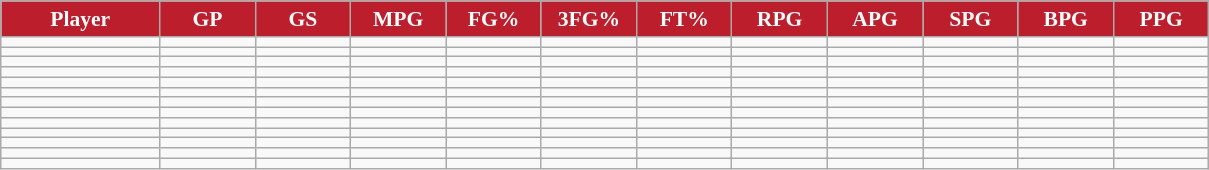<table class="wikitable sortable" style="font-size: 90%">
<tr>
<th style="background:#BC1E2C; color:#FFFFFF" width="10%">Player</th>
<th style="background:#BC1E2C; color:#FFFFFF" width="6%">GP</th>
<th style="background:#BC1E2C; color:#FFFFFF" width="6%">GS</th>
<th style="background:#BC1E2C; color:#FFFFFF" width="6%">MPG</th>
<th style="background:#BC1E2C; color:#FFFFFF" width="6%">FG%</th>
<th style="background:#BC1E2C; color:#FFFFFF" width="6%">3FG%</th>
<th style="background:#BC1E2C; color:#FFFFFF" width="6%">FT%</th>
<th style="background:#BC1E2C; color:#FFFFFF" width="6%">RPG</th>
<th style="background:#BC1E2C; color:#FFFFFF" width="6%">APG</th>
<th style="background:#BC1E2C; color:#FFFFFF" width="6%">SPG</th>
<th style="background:#BC1E2C; color:#FFFFFF" width="6%">BPG</th>
<th style="background:#BC1E2C; color:#FFFFFF" width="6%">PPG</th>
</tr>
<tr>
<td></td>
<td></td>
<td></td>
<td></td>
<td></td>
<td></td>
<td></td>
<td></td>
<td></td>
<td></td>
<td></td>
<td></td>
</tr>
<tr>
<td></td>
<td></td>
<td></td>
<td></td>
<td></td>
<td></td>
<td></td>
<td></td>
<td></td>
<td></td>
<td></td>
<td></td>
</tr>
<tr>
<td></td>
<td></td>
<td></td>
<td></td>
<td></td>
<td></td>
<td></td>
<td></td>
<td></td>
<td></td>
<td></td>
<td></td>
</tr>
<tr>
<td></td>
<td></td>
<td></td>
<td></td>
<td></td>
<td></td>
<td></td>
<td></td>
<td></td>
<td></td>
<td></td>
<td></td>
</tr>
<tr>
<td></td>
<td></td>
<td></td>
<td></td>
<td></td>
<td></td>
<td></td>
<td></td>
<td></td>
<td></td>
<td></td>
<td></td>
</tr>
<tr>
<td></td>
<td></td>
<td></td>
<td></td>
<td></td>
<td></td>
<td></td>
<td></td>
<td></td>
<td></td>
<td></td>
<td></td>
</tr>
<tr>
<td></td>
<td></td>
<td></td>
<td></td>
<td></td>
<td></td>
<td></td>
<td></td>
<td></td>
<td></td>
<td></td>
<td></td>
</tr>
<tr>
<td></td>
<td></td>
<td></td>
<td></td>
<td></td>
<td></td>
<td></td>
<td></td>
<td></td>
<td></td>
<td></td>
<td></td>
</tr>
<tr>
<td></td>
<td></td>
<td></td>
<td></td>
<td></td>
<td></td>
<td></td>
<td></td>
<td></td>
<td></td>
<td></td>
<td></td>
</tr>
<tr>
<td></td>
<td></td>
<td></td>
<td></td>
<td></td>
<td></td>
<td></td>
<td></td>
<td></td>
<td></td>
<td></td>
<td></td>
</tr>
<tr>
<td></td>
<td></td>
<td></td>
<td></td>
<td></td>
<td></td>
<td></td>
<td></td>
<td></td>
<td></td>
<td></td>
<td></td>
</tr>
<tr>
<td></td>
<td></td>
<td></td>
<td></td>
<td></td>
<td></td>
<td></td>
<td></td>
<td></td>
<td></td>
<td></td>
<td></td>
</tr>
<tr>
<td></td>
<td></td>
<td></td>
<td></td>
<td></td>
<td></td>
<td></td>
<td></td>
<td></td>
<td></td>
<td></td>
<td></td>
</tr>
</table>
